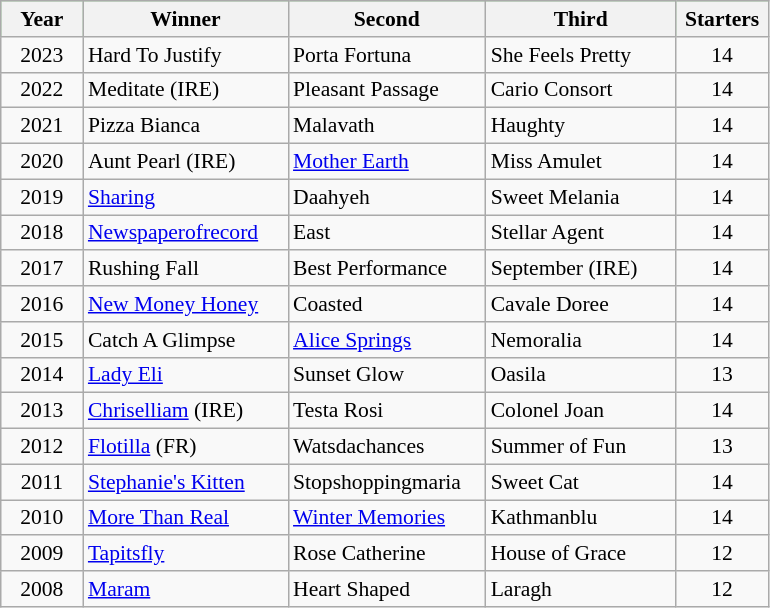<table class = "wikitable sortable" | border="1" cellpadding="0" style="border-collapse: collapse; font-size:90%">
<tr bgcolor="#77dd77" align="center">
<th width="48px"><strong>Year</strong></th>
<th width="130px"><strong>Winner</strong></th>
<th width="125px"><strong>Second</strong></th>
<th width="120px"><strong>Third</strong></th>
<th width="55px"><strong>Starters</strong></th>
</tr>
<tr>
<td align=center>2023</td>
<td>Hard To Justify</td>
<td>Porta Fortuna</td>
<td>She Feels Pretty</td>
<td align=center>14</td>
</tr>
<tr>
<td align=center>2022</td>
<td>Meditate (IRE)</td>
<td>Pleasant Passage</td>
<td>Cario Consort</td>
<td align=center>14</td>
</tr>
<tr>
<td align=center>2021</td>
<td>Pizza Bianca</td>
<td>Malavath</td>
<td>Haughty</td>
<td align=center>14</td>
</tr>
<tr>
<td align=center>2020</td>
<td>Aunt Pearl (IRE)</td>
<td><a href='#'>Mother Earth</a></td>
<td>Miss Amulet</td>
<td align=center>14</td>
</tr>
<tr>
<td align=center>2019</td>
<td><a href='#'>Sharing</a></td>
<td>Daahyeh</td>
<td>Sweet Melania</td>
<td align=center>14</td>
</tr>
<tr>
<td align=center>2018</td>
<td><a href='#'>Newspaperofrecord</a></td>
<td>East</td>
<td>Stellar Agent</td>
<td align=center>14</td>
</tr>
<tr>
<td align=center>2017</td>
<td>Rushing Fall</td>
<td>Best Performance</td>
<td>September (IRE)</td>
<td align=center>14</td>
</tr>
<tr>
<td align=center>2016</td>
<td><a href='#'>New Money Honey</a></td>
<td>Coasted</td>
<td>Cavale Doree</td>
<td align=center>14</td>
</tr>
<tr>
<td align=center>2015</td>
<td>Catch A Glimpse</td>
<td><a href='#'>Alice Springs</a></td>
<td>Nemoralia</td>
<td align=center>14</td>
</tr>
<tr>
<td align=center>2014</td>
<td><a href='#'>Lady Eli</a></td>
<td>Sunset Glow</td>
<td>Oasila</td>
<td align=center>13</td>
</tr>
<tr>
<td align=center>2013</td>
<td><a href='#'>Chriselliam</a> (IRE)</td>
<td>Testa Rosi</td>
<td>Colonel Joan</td>
<td align=center>14</td>
</tr>
<tr>
<td align=center>2012</td>
<td><a href='#'>Flotilla</a> (FR)</td>
<td>Watsdachances</td>
<td>Summer of Fun</td>
<td align=center>13</td>
</tr>
<tr>
<td align=center>2011</td>
<td><a href='#'>Stephanie's Kitten</a></td>
<td>Stopshoppingmaria</td>
<td>Sweet Cat</td>
<td align=center>14</td>
</tr>
<tr>
<td align=center>2010</td>
<td><a href='#'>More Than Real</a></td>
<td><a href='#'>Winter Memories</a></td>
<td>Kathmanblu</td>
<td align=center>14</td>
</tr>
<tr>
<td align=center>2009</td>
<td><a href='#'>Tapitsfly</a></td>
<td>Rose Catherine</td>
<td>House of Grace</td>
<td align=center>12</td>
</tr>
<tr>
<td align=center>2008</td>
<td><a href='#'>Maram</a></td>
<td>Heart Shaped</td>
<td>Laragh</td>
<td align=center>12</td>
</tr>
</table>
